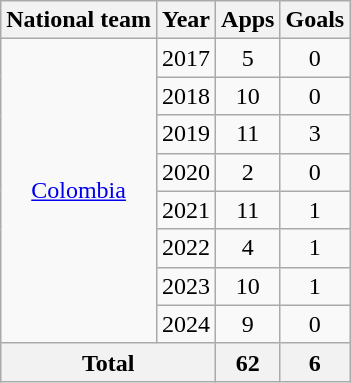<table class="wikitable" style="text-align:center">
<tr>
<th>National team</th>
<th>Year</th>
<th>Apps</th>
<th>Goals</th>
</tr>
<tr>
<td rowspan="8"><a href='#'>Colombia</a></td>
<td>2017</td>
<td>5</td>
<td>0</td>
</tr>
<tr>
<td>2018</td>
<td>10</td>
<td>0</td>
</tr>
<tr>
<td>2019</td>
<td>11</td>
<td>3</td>
</tr>
<tr>
<td>2020</td>
<td>2</td>
<td>0</td>
</tr>
<tr>
<td>2021</td>
<td>11</td>
<td>1</td>
</tr>
<tr>
<td>2022</td>
<td>4</td>
<td>1</td>
</tr>
<tr>
<td>2023</td>
<td>10</td>
<td>1</td>
</tr>
<tr>
<td>2024</td>
<td>9</td>
<td>0</td>
</tr>
<tr>
<th colspan="2">Total</th>
<th>62</th>
<th>6</th>
</tr>
</table>
